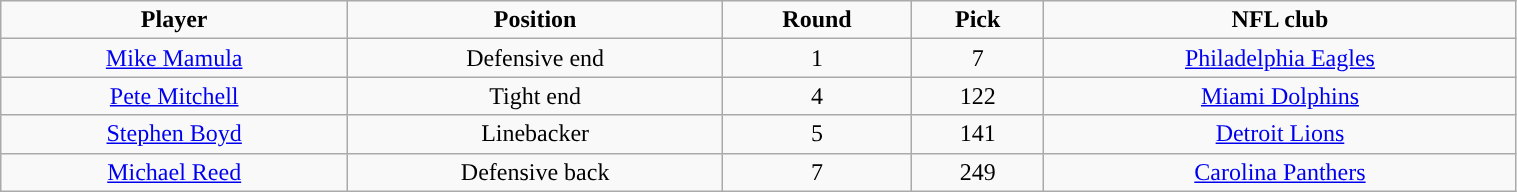<table class="wikitable" width="80%">
<tr align="center">
<td><strong>Player</strong></td>
<td><strong>Position</strong></td>
<td><strong>Round</strong></td>
<td><strong>Pick</strong></td>
<td><strong>NFL club</strong></td>
</tr>
<tr align="center" bgcolor="">
<td><a href='#'>Mike Mamula</a></td>
<td>Defensive end</td>
<td>1</td>
<td>7</td>
<td><a href='#'>Philadelphia Eagles</a></td>
</tr>
<tr align="center" bgcolor="">
<td><a href='#'>Pete Mitchell</a></td>
<td>Tight end</td>
<td>4</td>
<td>122</td>
<td><a href='#'>Miami Dolphins</a></td>
</tr>
<tr align="center" bgcolor="">
<td><a href='#'>Stephen Boyd</a></td>
<td>Linebacker</td>
<td>5</td>
<td>141</td>
<td><a href='#'>Detroit Lions</a></td>
</tr>
<tr align="center" bgcolor="">
<td><a href='#'>Michael Reed</a></td>
<td>Defensive back</td>
<td>7</td>
<td>249</td>
<td><a href='#'>Carolina Panthers</a></td>
</tr>
</table>
